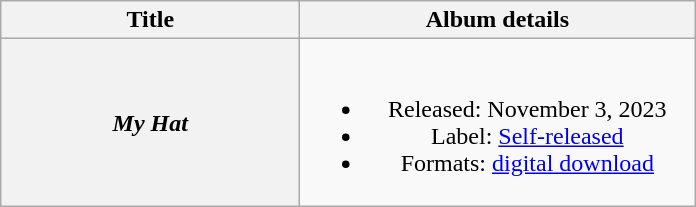<table class="wikitable plainrowheaders" style="text-align:center">
<tr>
<th scope="col" rowspan="1" style="width:12em;">Title</th>
<th scope="col" rowspan="1" style="width:16em;">Album details</th>
</tr>
<tr>
<th scope="row"><em>My Hat</em></th>
<td><br><ul><li>Released: November 3, 2023</li><li>Label: <a href='#'>Self-released</a></li><li>Formats: <a href='#'>digital download</a></li></ul></td>
</tr>
</table>
